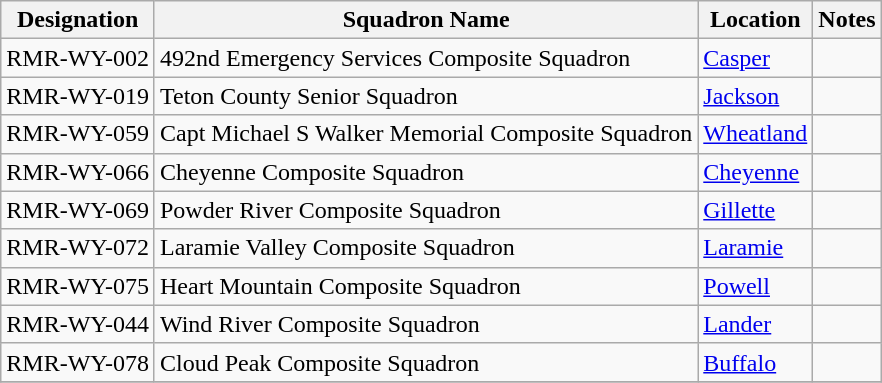<table class="wikitable">
<tr>
<th>Designation</th>
<th>Squadron Name</th>
<th>Location</th>
<th>Notes</th>
</tr>
<tr>
<td>RMR-WY-002</td>
<td>492nd Emergency Services Composite Squadron</td>
<td><a href='#'>Casper</a></td>
<td></td>
</tr>
<tr>
<td>RMR-WY-019</td>
<td>Teton County Senior Squadron</td>
<td><a href='#'>Jackson</a></td>
<td></td>
</tr>
<tr>
<td>RMR-WY-059</td>
<td>Capt Michael S Walker Memorial Composite Squadron</td>
<td><a href='#'>Wheatland</a></td>
<td></td>
</tr>
<tr>
<td>RMR-WY-066</td>
<td>Cheyenne Composite Squadron</td>
<td><a href='#'>Cheyenne</a></td>
<td></td>
</tr>
<tr>
<td>RMR-WY-069</td>
<td>Powder River Composite Squadron</td>
<td><a href='#'>Gillette</a></td>
<td></td>
</tr>
<tr>
<td>RMR-WY-072</td>
<td>Laramie Valley Composite Squadron</td>
<td><a href='#'>Laramie</a></td>
<td></td>
</tr>
<tr>
<td>RMR-WY-075</td>
<td>Heart Mountain Composite Squadron</td>
<td><a href='#'>Powell</a></td>
<td></td>
</tr>
<tr>
<td>RMR-WY-044</td>
<td>Wind River Composite Squadron</td>
<td><a href='#'>Lander</a></td>
<td></td>
</tr>
<tr>
<td>RMR-WY-078</td>
<td>Cloud Peak Composite Squadron</td>
<td><a href='#'>Buffalo</a></td>
<td></td>
</tr>
<tr>
</tr>
</table>
